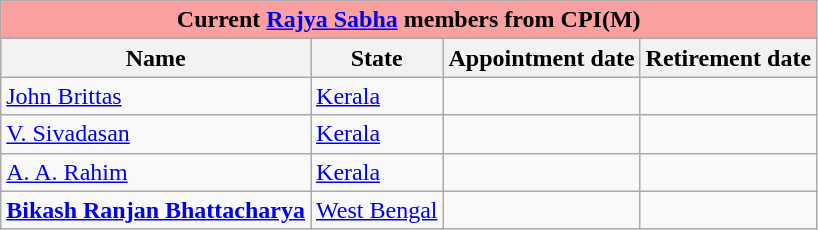<table class="wikitable">
<tr>
<th colspan="4" style="background:#FAA0A0">Current <a href='#'>Rajya Sabha</a> members from CPI(M)</th>
</tr>
<tr>
<th>Name</th>
<th>State</th>
<th>Appointment date</th>
<th>Retirement date</th>
</tr>
<tr>
<td><a href='#'>John Brittas</a></td>
<td><a href='#'>Kerala</a></td>
<td></td>
<td></td>
</tr>
<tr>
<td><a href='#'>V. Sivadasan</a></td>
<td><a href='#'>Kerala</a></td>
<td></td>
<td></td>
</tr>
<tr>
<td><a href='#'>A. A. Rahim</a></td>
<td><a href='#'>Kerala</a></td>
<td></td>
<td></td>
</tr>
<tr>
<td><strong><a href='#'>Bikash Ranjan Bhattacharya</a></strong></td>
<td><a href='#'>West Bengal</a></td>
<td></td>
<td></td>
</tr>
</table>
